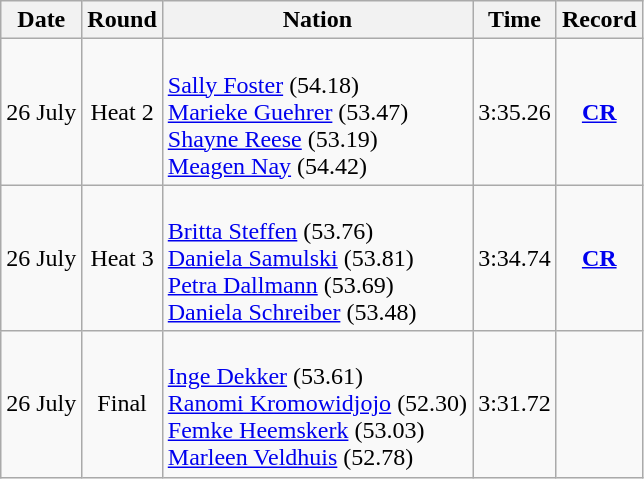<table class=wikitable style=text-align:center>
<tr>
<th>Date</th>
<th>Round</th>
<th>Nation</th>
<th>Time</th>
<th>Record</th>
</tr>
<tr>
<td>26 July</td>
<td>Heat 2</td>
<td align=left><br><a href='#'>Sally Foster</a> (54.18) <br> <a href='#'>Marieke Guehrer</a> (53.47) <br><a href='#'>Shayne Reese</a> (53.19) <br> <a href='#'>Meagen Nay</a> (54.42)</td>
<td>3:35.26</td>
<td><strong><a href='#'>CR</a></strong></td>
</tr>
<tr>
<td>26 July</td>
<td>Heat 3</td>
<td align=left><br><a href='#'>Britta Steffen</a> (53.76) <br> <a href='#'>Daniela Samulski</a> (53.81) <br><a href='#'>Petra Dallmann</a> (53.69) <br> <a href='#'>Daniela Schreiber</a> (53.48)</td>
<td>3:34.74</td>
<td><strong><a href='#'>CR</a></strong></td>
</tr>
<tr>
<td>26 July</td>
<td>Final</td>
<td align=left><br><a href='#'>Inge Dekker</a> (53.61) <br> <a href='#'>Ranomi Kromowidjojo</a> (52.30) <br><a href='#'>Femke Heemskerk</a> (53.03) <br> <a href='#'>Marleen Veldhuis</a> (52.78)</td>
<td>3:31.72</td>
<td></td>
</tr>
</table>
